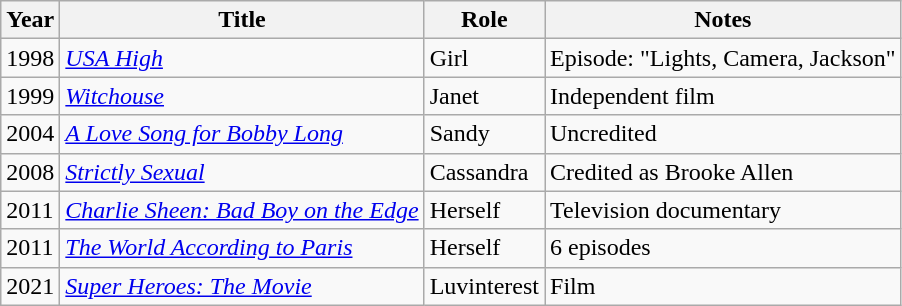<table class="wikitable">
<tr>
<th>Year</th>
<th>Title</th>
<th>Role</th>
<th>Notes</th>
</tr>
<tr>
<td>1998</td>
<td><em><a href='#'>USA High</a></em></td>
<td>Girl</td>
<td>Episode: "Lights, Camera, Jackson"</td>
</tr>
<tr>
<td>1999</td>
<td><em><a href='#'>Witchouse</a></em></td>
<td>Janet</td>
<td>Independent film</td>
</tr>
<tr>
<td>2004</td>
<td><em><a href='#'>A Love Song for Bobby Long</a></em></td>
<td>Sandy</td>
<td>Uncredited</td>
</tr>
<tr>
<td>2008</td>
<td><em><a href='#'>Strictly Sexual</a></em></td>
<td>Cassandra</td>
<td>Credited as Brooke Allen</td>
</tr>
<tr>
<td>2011</td>
<td><em><a href='#'>Charlie Sheen: Bad Boy on the Edge</a></em></td>
<td>Herself</td>
<td>Television documentary</td>
</tr>
<tr>
<td>2011</td>
<td><em><a href='#'>The World According to Paris</a></em></td>
<td>Herself</td>
<td>6 episodes</td>
</tr>
<tr>
<td>2021</td>
<td><em><a href='#'>Super Heroes: The Movie</a></em></td>
<td>Luvinterest</td>
<td>Film</td>
</tr>
</table>
